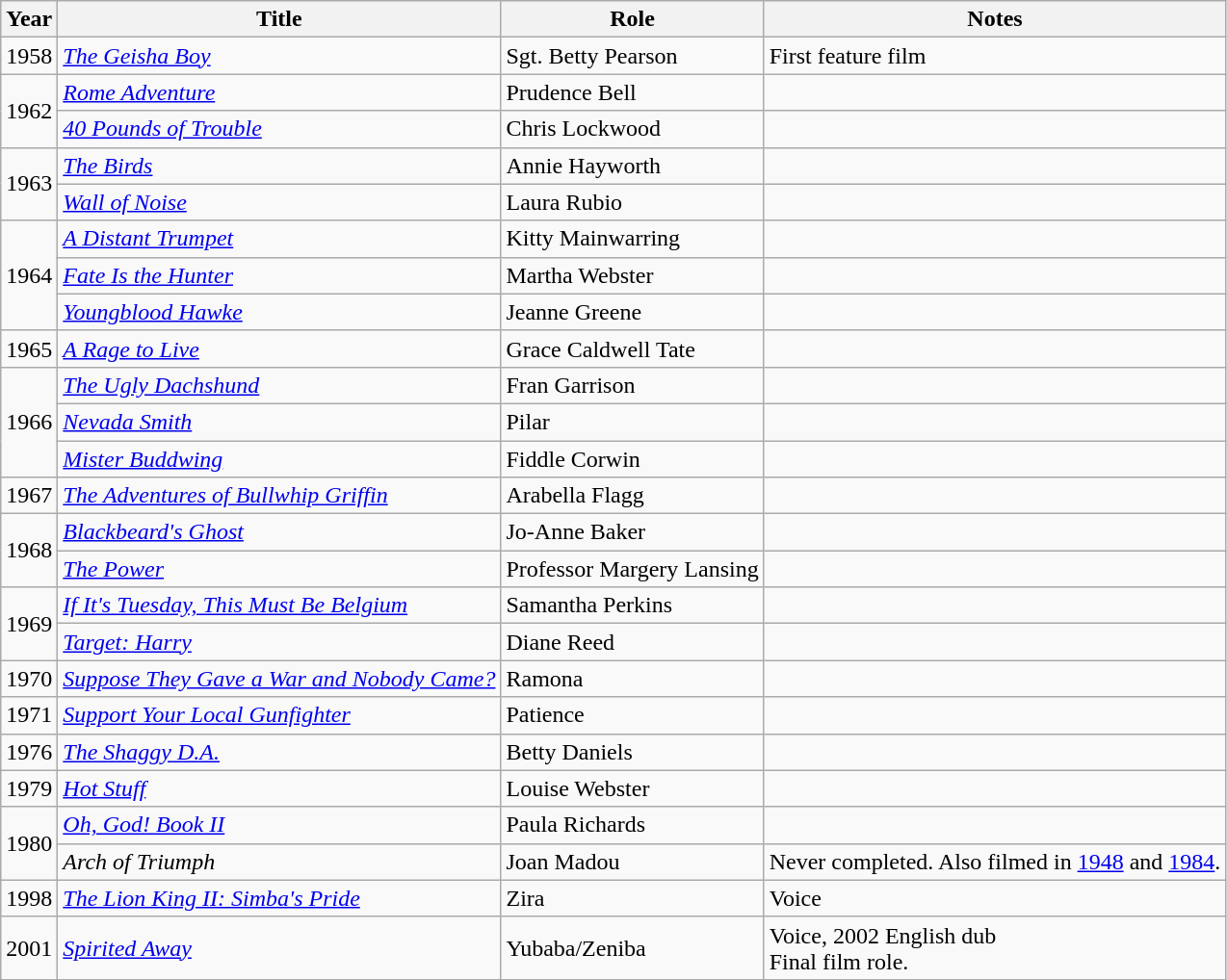<table class="wikitable sortable">
<tr>
<th>Year</th>
<th>Title</th>
<th>Role</th>
<th>Notes</th>
</tr>
<tr>
<td>1958</td>
<td><em><a href='#'>The Geisha Boy</a></em></td>
<td>Sgt. Betty Pearson</td>
<td>First feature film</td>
</tr>
<tr>
<td rowspan="2">1962</td>
<td><em><a href='#'>Rome Adventure</a></em></td>
<td>Prudence Bell</td>
<td></td>
</tr>
<tr>
<td><em><a href='#'>40 Pounds of Trouble</a></em></td>
<td>Chris Lockwood</td>
<td></td>
</tr>
<tr>
<td rowspan="2">1963</td>
<td><em><a href='#'>The Birds</a></em></td>
<td>Annie Hayworth</td>
<td></td>
</tr>
<tr>
<td><em><a href='#'>Wall of Noise</a></em></td>
<td>Laura Rubio</td>
<td></td>
</tr>
<tr>
<td rowspan="3">1964</td>
<td><em><a href='#'>A Distant Trumpet</a></em></td>
<td>Kitty Mainwarring</td>
<td></td>
</tr>
<tr>
<td><em><a href='#'>Fate Is the Hunter</a></em></td>
<td>Martha Webster</td>
<td></td>
</tr>
<tr>
<td><em><a href='#'>Youngblood Hawke</a></em></td>
<td>Jeanne Greene</td>
<td></td>
</tr>
<tr>
<td>1965</td>
<td><em><a href='#'>A Rage to Live</a></em></td>
<td>Grace Caldwell Tate</td>
<td></td>
</tr>
<tr>
<td rowspan="3">1966</td>
<td><em><a href='#'>The Ugly Dachshund</a></em></td>
<td>Fran Garrison</td>
<td></td>
</tr>
<tr>
<td><em><a href='#'>Nevada Smith</a></em></td>
<td>Pilar</td>
<td></td>
</tr>
<tr>
<td><em><a href='#'>Mister Buddwing</a></em></td>
<td>Fiddle Corwin</td>
<td></td>
</tr>
<tr>
<td>1967</td>
<td><em><a href='#'>The Adventures of Bullwhip Griffin</a></em></td>
<td>Arabella Flagg</td>
<td></td>
</tr>
<tr>
<td rowspan="2">1968</td>
<td><em><a href='#'>Blackbeard's Ghost</a></em></td>
<td>Jo-Anne Baker</td>
<td></td>
</tr>
<tr>
<td><em><a href='#'>The Power</a></em></td>
<td>Professor Margery Lansing</td>
<td></td>
</tr>
<tr>
<td rowspan="2">1969</td>
<td><em><a href='#'>If It's Tuesday, This Must Be Belgium</a></em></td>
<td>Samantha Perkins</td>
<td></td>
</tr>
<tr>
<td><em><a href='#'>Target: Harry</a></em></td>
<td>Diane Reed</td>
<td></td>
</tr>
<tr>
<td>1970</td>
<td><em><a href='#'>Suppose They Gave a War and Nobody Came?</a></em></td>
<td>Ramona</td>
<td></td>
</tr>
<tr>
<td>1971</td>
<td><em><a href='#'>Support Your Local Gunfighter</a></em></td>
<td>Patience</td>
<td></td>
</tr>
<tr>
<td>1976</td>
<td><em><a href='#'>The Shaggy D.A.</a></em></td>
<td>Betty Daniels</td>
<td></td>
</tr>
<tr>
<td>1979</td>
<td><em><a href='#'>Hot Stuff</a></em></td>
<td>Louise Webster</td>
<td></td>
</tr>
<tr>
<td rowspan="2">1980</td>
<td><em><a href='#'>Oh, God! Book II</a></em></td>
<td>Paula Richards</td>
<td></td>
</tr>
<tr>
<td><em>Arch of Triumph</em></td>
<td>Joan Madou</td>
<td>Never completed. Also filmed in <a href='#'>1948</a> and <a href='#'>1984</a>.</td>
</tr>
<tr>
<td>1998</td>
<td><em><a href='#'>The Lion King II: Simba's Pride</a></em></td>
<td>Zira</td>
<td>Voice</td>
</tr>
<tr>
<td>2001</td>
<td><em><a href='#'>Spirited Away</a></em></td>
<td>Yubaba/Zeniba</td>
<td>Voice, 2002 English dub<br>Final film role.</td>
</tr>
</table>
